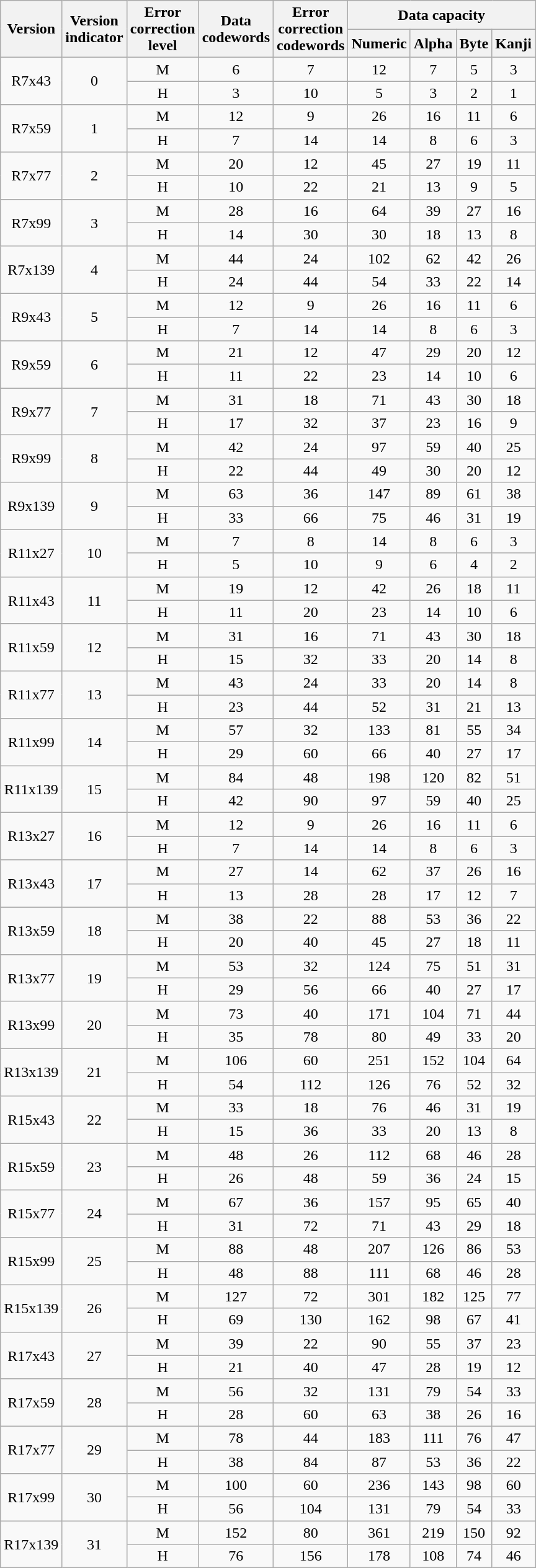<table class="wikitable" border="1" style="text-align:center">
<tr>
<th rowspan=2>Version</th>
<th rowspan=2>Version <br>indicator</th>
<th rowspan=2>Error <br>correction <br>level</th>
<th rowspan=2>Data <br>codewords</th>
<th rowspan=2>Error <br>correction <br>codewords</th>
<th colspan=4>Data capacity</th>
</tr>
<tr>
<th>Numeric</th>
<th>Alpha</th>
<th>Byte</th>
<th>Kanji</th>
</tr>
<tr>
<td rowspan=2>R7x43</td>
<td rowspan=2>0</td>
<td>M</td>
<td>6</td>
<td>7</td>
<td>12</td>
<td>7</td>
<td>5</td>
<td>3</td>
</tr>
<tr>
<td>H</td>
<td>3</td>
<td>10</td>
<td>5</td>
<td>3</td>
<td>2</td>
<td>1</td>
</tr>
<tr>
<td rowspan=2>R7x59</td>
<td rowspan=2>1</td>
<td>M</td>
<td>12</td>
<td>9</td>
<td>26</td>
<td>16</td>
<td>11</td>
<td>6</td>
</tr>
<tr>
<td>H</td>
<td>7</td>
<td>14</td>
<td>14</td>
<td>8</td>
<td>6</td>
<td>3</td>
</tr>
<tr>
<td rowspan=2>R7x77</td>
<td rowspan=2>2</td>
<td>M</td>
<td>20</td>
<td>12</td>
<td>45</td>
<td>27</td>
<td>19</td>
<td>11</td>
</tr>
<tr>
<td>H</td>
<td>10</td>
<td>22</td>
<td>21</td>
<td>13</td>
<td>9</td>
<td>5</td>
</tr>
<tr>
<td rowspan=2>R7x99</td>
<td rowspan=2>3</td>
<td>M</td>
<td>28</td>
<td>16</td>
<td>64</td>
<td>39</td>
<td>27</td>
<td>16</td>
</tr>
<tr>
<td>H</td>
<td>14</td>
<td>30</td>
<td>30</td>
<td>18</td>
<td>13</td>
<td>8</td>
</tr>
<tr>
<td rowspan=2>R7x139</td>
<td rowspan=2>4</td>
<td>M</td>
<td>44</td>
<td>24</td>
<td>102</td>
<td>62</td>
<td>42</td>
<td>26</td>
</tr>
<tr>
<td>H</td>
<td>24</td>
<td>44</td>
<td>54</td>
<td>33</td>
<td>22</td>
<td>14</td>
</tr>
<tr>
<td rowspan=2>R9x43</td>
<td rowspan=2>5</td>
<td>M</td>
<td>12</td>
<td>9</td>
<td>26</td>
<td>16</td>
<td>11</td>
<td>6</td>
</tr>
<tr>
<td>H</td>
<td>7</td>
<td>14</td>
<td>14</td>
<td>8</td>
<td>6</td>
<td>3</td>
</tr>
<tr>
<td rowspan=2>R9x59</td>
<td rowspan=2>6</td>
<td>M</td>
<td>21</td>
<td>12</td>
<td>47</td>
<td>29</td>
<td>20</td>
<td>12</td>
</tr>
<tr>
<td>H</td>
<td>11</td>
<td>22</td>
<td>23</td>
<td>14</td>
<td>10</td>
<td>6</td>
</tr>
<tr>
<td rowspan=2>R9x77</td>
<td rowspan=2>7</td>
<td>M</td>
<td>31</td>
<td>18</td>
<td>71</td>
<td>43</td>
<td>30</td>
<td>18</td>
</tr>
<tr>
<td>H</td>
<td>17</td>
<td>32</td>
<td>37</td>
<td>23</td>
<td>16</td>
<td>9</td>
</tr>
<tr>
<td rowspan=2>R9x99</td>
<td rowspan=2>8</td>
<td>M</td>
<td>42</td>
<td>24</td>
<td>97</td>
<td>59</td>
<td>40</td>
<td>25</td>
</tr>
<tr>
<td>H</td>
<td>22</td>
<td>44</td>
<td>49</td>
<td>30</td>
<td>20</td>
<td>12</td>
</tr>
<tr>
<td rowspan=2>R9x139</td>
<td rowspan=2>9</td>
<td>M</td>
<td>63</td>
<td>36</td>
<td>147</td>
<td>89</td>
<td>61</td>
<td>38</td>
</tr>
<tr>
<td>H</td>
<td>33</td>
<td>66</td>
<td>75</td>
<td>46</td>
<td>31</td>
<td>19</td>
</tr>
<tr>
<td rowspan=2>R11x27</td>
<td rowspan=2>10</td>
<td>M</td>
<td>7</td>
<td>8</td>
<td>14</td>
<td>8</td>
<td>6</td>
<td>3</td>
</tr>
<tr>
<td>H</td>
<td>5</td>
<td>10</td>
<td>9</td>
<td>6</td>
<td>4</td>
<td>2</td>
</tr>
<tr>
<td rowspan=2>R11x43</td>
<td rowspan=2>11</td>
<td>M</td>
<td>19</td>
<td>12</td>
<td>42</td>
<td>26</td>
<td>18</td>
<td>11</td>
</tr>
<tr>
<td>H</td>
<td>11</td>
<td>20</td>
<td>23</td>
<td>14</td>
<td>10</td>
<td>6</td>
</tr>
<tr>
<td rowspan=2>R11x59</td>
<td rowspan=2>12</td>
<td>M</td>
<td>31</td>
<td>16</td>
<td>71</td>
<td>43</td>
<td>30</td>
<td>18</td>
</tr>
<tr>
<td>H</td>
<td>15</td>
<td>32</td>
<td>33</td>
<td>20</td>
<td>14</td>
<td>8</td>
</tr>
<tr>
<td rowspan=2>R11x77</td>
<td rowspan=2>13</td>
<td>M</td>
<td>43</td>
<td>24</td>
<td>33</td>
<td>20</td>
<td>14</td>
<td>8</td>
</tr>
<tr>
<td>H</td>
<td>23</td>
<td>44</td>
<td>52</td>
<td>31</td>
<td>21</td>
<td>13</td>
</tr>
<tr>
<td rowspan=2>R11x99</td>
<td rowspan=2>14</td>
<td>M</td>
<td>57</td>
<td>32</td>
<td>133</td>
<td>81</td>
<td>55</td>
<td>34</td>
</tr>
<tr>
<td>H</td>
<td>29</td>
<td>60</td>
<td>66</td>
<td>40</td>
<td>27</td>
<td>17</td>
</tr>
<tr>
<td rowspan=2>R11x139</td>
<td rowspan=2>15</td>
<td>M</td>
<td>84</td>
<td>48</td>
<td>198</td>
<td>120</td>
<td>82</td>
<td>51</td>
</tr>
<tr>
<td>H</td>
<td>42</td>
<td>90</td>
<td>97</td>
<td>59</td>
<td>40</td>
<td>25</td>
</tr>
<tr>
<td rowspan=2>R13x27</td>
<td rowspan=2>16</td>
<td>M</td>
<td>12</td>
<td>9</td>
<td>26</td>
<td>16</td>
<td>11</td>
<td>6</td>
</tr>
<tr>
<td>H</td>
<td>7</td>
<td>14</td>
<td>14</td>
<td>8</td>
<td>6</td>
<td>3</td>
</tr>
<tr>
<td rowspan=2>R13x43</td>
<td rowspan=2>17</td>
<td>M</td>
<td>27</td>
<td>14</td>
<td>62</td>
<td>37</td>
<td>26</td>
<td>16</td>
</tr>
<tr>
<td>H</td>
<td>13</td>
<td>28</td>
<td>28</td>
<td>17</td>
<td>12</td>
<td>7</td>
</tr>
<tr>
<td rowspan=2>R13x59</td>
<td rowspan=2>18</td>
<td>M</td>
<td>38</td>
<td>22</td>
<td>88</td>
<td>53</td>
<td>36</td>
<td>22</td>
</tr>
<tr>
<td>H</td>
<td>20</td>
<td>40</td>
<td>45</td>
<td>27</td>
<td>18</td>
<td>11</td>
</tr>
<tr>
<td rowspan=2>R13x77</td>
<td rowspan=2>19</td>
<td>M</td>
<td>53</td>
<td>32</td>
<td>124</td>
<td>75</td>
<td>51</td>
<td>31</td>
</tr>
<tr>
<td>H</td>
<td>29</td>
<td>56</td>
<td>66</td>
<td>40</td>
<td>27</td>
<td>17</td>
</tr>
<tr>
<td rowspan=2>R13x99</td>
<td rowspan=2>20</td>
<td>M</td>
<td>73</td>
<td>40</td>
<td>171</td>
<td>104</td>
<td>71</td>
<td>44</td>
</tr>
<tr>
<td>H</td>
<td>35</td>
<td>78</td>
<td>80</td>
<td>49</td>
<td>33</td>
<td>20</td>
</tr>
<tr>
<td rowspan=2>R13x139</td>
<td rowspan=2>21</td>
<td>M</td>
<td>106</td>
<td>60</td>
<td>251</td>
<td>152</td>
<td>104</td>
<td>64</td>
</tr>
<tr>
<td>H</td>
<td>54</td>
<td>112</td>
<td>126</td>
<td>76</td>
<td>52</td>
<td>32</td>
</tr>
<tr>
<td rowspan=2>R15x43</td>
<td rowspan=2>22</td>
<td>M</td>
<td>33</td>
<td>18</td>
<td>76</td>
<td>46</td>
<td>31</td>
<td>19</td>
</tr>
<tr>
<td>H</td>
<td>15</td>
<td>36</td>
<td>33</td>
<td>20</td>
<td>13</td>
<td>8</td>
</tr>
<tr>
<td rowspan=2>R15x59</td>
<td rowspan=2>23</td>
<td>M</td>
<td>48</td>
<td>26</td>
<td>112</td>
<td>68</td>
<td>46</td>
<td>28</td>
</tr>
<tr>
<td>H</td>
<td>26</td>
<td>48</td>
<td>59</td>
<td>36</td>
<td>24</td>
<td>15</td>
</tr>
<tr>
<td rowspan=2>R15x77</td>
<td rowspan=2>24</td>
<td>M</td>
<td>67</td>
<td>36</td>
<td>157</td>
<td>95</td>
<td>65</td>
<td>40</td>
</tr>
<tr>
<td>H</td>
<td>31</td>
<td>72</td>
<td>71</td>
<td>43</td>
<td>29</td>
<td>18</td>
</tr>
<tr>
<td rowspan=2>R15x99</td>
<td rowspan=2>25</td>
<td>M</td>
<td>88</td>
<td>48</td>
<td>207</td>
<td>126</td>
<td>86</td>
<td>53</td>
</tr>
<tr>
<td>H</td>
<td>48</td>
<td>88</td>
<td>111</td>
<td>68</td>
<td>46</td>
<td>28</td>
</tr>
<tr>
<td rowspan=2>R15x139</td>
<td rowspan=2>26</td>
<td>M</td>
<td>127</td>
<td>72</td>
<td>301</td>
<td>182</td>
<td>125</td>
<td>77</td>
</tr>
<tr>
<td>H</td>
<td>69</td>
<td>130</td>
<td>162</td>
<td>98</td>
<td>67</td>
<td>41</td>
</tr>
<tr>
<td rowspan=2>R17x43</td>
<td rowspan=2>27</td>
<td>M</td>
<td>39</td>
<td>22</td>
<td>90</td>
<td>55</td>
<td>37</td>
<td>23</td>
</tr>
<tr>
<td>H</td>
<td>21</td>
<td>40</td>
<td>47</td>
<td>28</td>
<td>19</td>
<td>12</td>
</tr>
<tr>
<td rowspan=2>R17x59</td>
<td rowspan=2>28</td>
<td>M</td>
<td>56</td>
<td>32</td>
<td>131</td>
<td>79</td>
<td>54</td>
<td>33</td>
</tr>
<tr>
<td>H</td>
<td>28</td>
<td>60</td>
<td>63</td>
<td>38</td>
<td>26</td>
<td>16</td>
</tr>
<tr>
<td rowspan=2>R17x77</td>
<td rowspan=2>29</td>
<td>M</td>
<td>78</td>
<td>44</td>
<td>183</td>
<td>111</td>
<td>76</td>
<td>47</td>
</tr>
<tr>
<td>H</td>
<td>38</td>
<td>84</td>
<td>87</td>
<td>53</td>
<td>36</td>
<td>22</td>
</tr>
<tr>
<td rowspan=2>R17x99</td>
<td rowspan=2>30</td>
<td>M</td>
<td>100</td>
<td>60</td>
<td>236</td>
<td>143</td>
<td>98</td>
<td>60</td>
</tr>
<tr>
<td>H</td>
<td>56</td>
<td>104</td>
<td>131</td>
<td>79</td>
<td>54</td>
<td>33</td>
</tr>
<tr>
<td rowspan=2>R17x139</td>
<td rowspan=2>31</td>
<td>M</td>
<td>152</td>
<td>80</td>
<td>361</td>
<td>219</td>
<td>150</td>
<td>92</td>
</tr>
<tr>
<td>H</td>
<td>76</td>
<td>156</td>
<td>178</td>
<td>108</td>
<td>74</td>
<td>46</td>
</tr>
</table>
